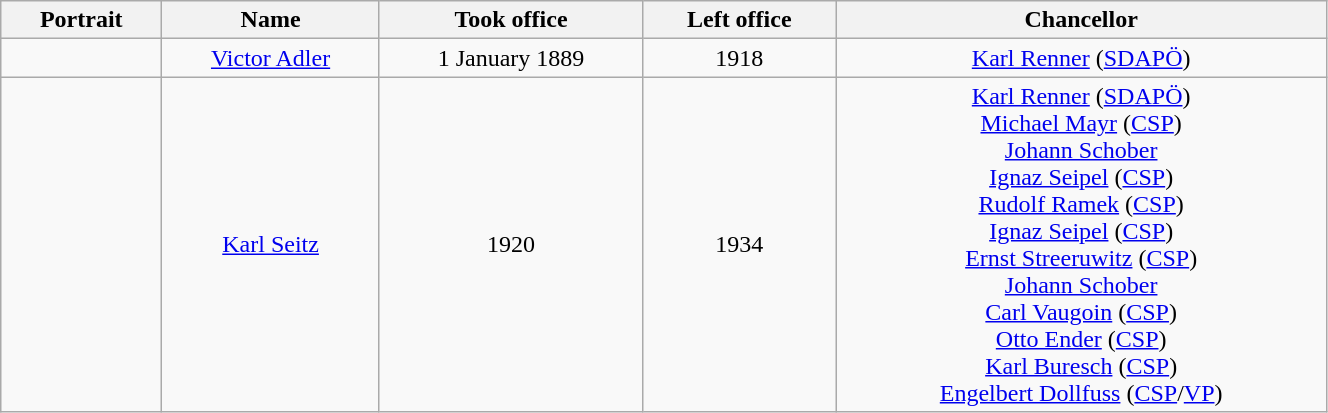<table class="wikitable" style="border:#555; width:70%; text-align:center;">
<tr>
<th style="width:100px;">Portrait</th>
<th>Name</th>
<th>Took office</th>
<th>Left office</th>
<th>Chancellor</th>
</tr>
<tr>
<td></td>
<td><a href='#'>Victor Adler</a></td>
<td>1 January 1889</td>
<td>1918</td>
<td><a href='#'>Karl Renner</a> (<a href='#'>SDAPÖ</a>)</td>
</tr>
<tr>
<td></td>
<td><a href='#'>Karl Seitz</a></td>
<td>1920</td>
<td>1934</td>
<td><a href='#'>Karl Renner</a> (<a href='#'>SDAPÖ</a>) <br> <a href='#'>Michael Mayr</a> (<a href='#'>CSP</a>) <br> <a href='#'>Johann Schober</a> <br> <a href='#'>Ignaz Seipel</a> (<a href='#'>CSP</a>) <br> <a href='#'>Rudolf Ramek</a> (<a href='#'>CSP</a>) <br> <a href='#'>Ignaz Seipel</a> (<a href='#'>CSP</a>) <br> <a href='#'>Ernst Streeruwitz</a> (<a href='#'>CSP</a>) <br> <a href='#'>Johann Schober</a> <br> <a href='#'>Carl Vaugoin</a> (<a href='#'>CSP</a>) <br> <a href='#'>Otto Ender</a> (<a href='#'>CSP</a>) <br> <a href='#'>Karl Buresch</a> (<a href='#'>CSP</a>) <br> <a href='#'>Engelbert Dollfuss</a> (<a href='#'>CSP</a>/<a href='#'>VP</a>)</td>
</tr>
</table>
